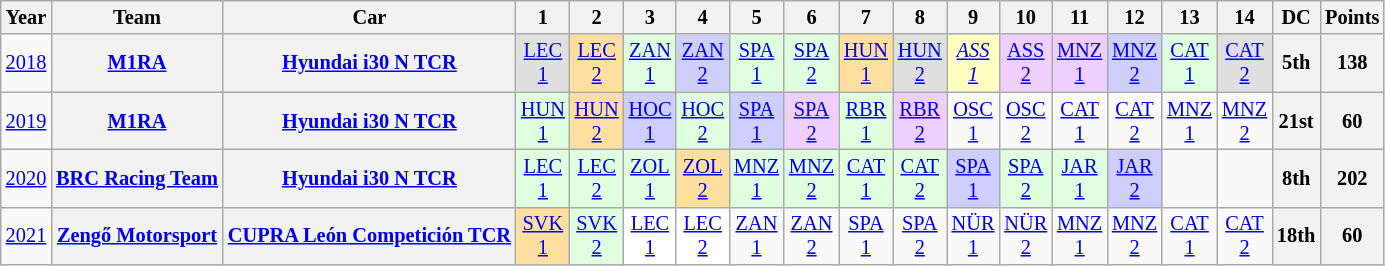<table class="wikitable" style="text-align:center; font-size:85%">
<tr>
<th>Year</th>
<th>Team</th>
<th>Car</th>
<th>1</th>
<th>2</th>
<th>3</th>
<th>4</th>
<th>5</th>
<th>6</th>
<th>7</th>
<th>8</th>
<th>9</th>
<th>10</th>
<th>11</th>
<th>12</th>
<th>13</th>
<th>14</th>
<th>DC</th>
<th>Points</th>
</tr>
<tr>
<td><a href='#'>2018</a></td>
<th><a href='#'>M1RA</a></th>
<th><a href='#'>Hyundai i30 N TCR</a></th>
<td style="background:#DFDFDF;"><a href='#'>LEC<br>1</a><br></td>
<td style="background:#FFDF9F;"><a href='#'>LEC<br>2</a><br></td>
<td style="background:#DFFFDF;"><a href='#'>ZAN<br>1</a><br></td>
<td style="background:#CFCFFF;"><a href='#'>ZAN<br>2</a><br></td>
<td style="background:#DFFFDF;"><a href='#'>SPA<br>1</a><br></td>
<td style="background:#DFFFDF;"><a href='#'>SPA<br>2</a><br></td>
<td style="background:#FFDF9F;"><a href='#'>HUN<br>1</a><br></td>
<td style="background:#DFDFDF;"><a href='#'>HUN<br>2</a><br></td>
<td style="background:#FFFFBF;"><em><a href='#'>ASS<br>1</a></em><br></td>
<td style="background:#EFCFFF;"><a href='#'>ASS<br>2</a><br></td>
<td style="background:#EFCFFF;"><a href='#'>MNZ<br>1</a><br></td>
<td style="background:#CFCFFF;"><a href='#'>MNZ<br>2</a><br></td>
<td style="background:#DFFFDF;"><a href='#'>CAT<br>1</a><br></td>
<td style="background:#DFDFDF;"><a href='#'>CAT<br>2</a><br></td>
<th>5th</th>
<th>138</th>
</tr>
<tr>
<td><a href='#'>2019</a></td>
<th><a href='#'>M1RA</a></th>
<th><a href='#'>Hyundai i30 N TCR</a></th>
<td style="background:#DFFFDF;"><a href='#'>HUN<br>1</a><br></td>
<td style="background:#FFDF9F;"><a href='#'>HUN<br>2</a><br></td>
<td style="background:#CFCFFF;"><a href='#'>HOC<br>1</a><br></td>
<td style="background:#DFFFDF;"><a href='#'>HOC<br>2</a><br></td>
<td style="background:#CFCFFF;"><a href='#'>SPA<br>1</a><br></td>
<td style="background:#EFCFFF;"><a href='#'>SPA<br>2</a><br></td>
<td style="background:#DFFFDF;"><a href='#'>RBR<br>1</a><br></td>
<td style="background:#EFCFFF;"><a href='#'>RBR<br>2</a><br></td>
<td><a href='#'>OSC<br>1</a></td>
<td><a href='#'>OSC<br>2</a></td>
<td><a href='#'>CAT<br>1</a></td>
<td><a href='#'>CAT<br>2</a></td>
<td><a href='#'>MNZ<br>1</a></td>
<td><a href='#'>MNZ<br>2</a></td>
<th>21st</th>
<th>60</th>
</tr>
<tr>
<td><a href='#'>2020</a></td>
<th><a href='#'>BRC Racing Team</a></th>
<th><a href='#'>Hyundai i30 N TCR</a></th>
<td style="background:#DFFFDF;"><a href='#'>LEC<br>1</a><br></td>
<td style="background:#DFFFDF;"><a href='#'>LEC<br>2</a><br></td>
<td style="background:#DFFFDF;"><a href='#'>ZOL<br>1</a><br></td>
<td style="background:#FFDF9F;"><a href='#'>ZOL<br>2</a><br></td>
<td style="background:#DFFFDF;"><a href='#'>MNZ<br>1</a><br></td>
<td style="background:#DFFFDF;"><a href='#'>MNZ<br>2</a><br></td>
<td style="background:#DFFFDF;"><a href='#'>CAT<br>1</a><br></td>
<td style="background:#DFFFDF;"><a href='#'>CAT<br>2</a><br></td>
<td style="background:#CFCFFF;"><a href='#'>SPA<br>1</a><br></td>
<td style="background:#DFFFDF;"><a href='#'>SPA<br>2</a><br></td>
<td style="background:#DFFFDF;"><a href='#'>JAR<br>1</a><br></td>
<td style="background:#CFCFFF;"><a href='#'>JAR<br>2</a><br></td>
<td></td>
<td></td>
<th>8th</th>
<th>202</th>
</tr>
<tr>
<td><a href='#'>2021</a></td>
<th><a href='#'>Zengő Motorsport</a></th>
<th><a href='#'>CUPRA León Competición TCR</a></th>
<td style="background:#FFDF9F;"><a href='#'>SVK<br>1</a><br></td>
<td style="background:#DFFFDF;"><a href='#'>SVK<br>2</a><br></td>
<td style="background:#FFFFFF;"><a href='#'>LEC<br>1</a><br></td>
<td style="background:#FFFFFF;"><a href='#'>LEC<br>2</a><br></td>
<td><a href='#'>ZAN<br>1</a></td>
<td><a href='#'>ZAN<br>2</a></td>
<td><a href='#'>SPA<br>1</a></td>
<td><a href='#'>SPA<br>2</a></td>
<td><a href='#'>NÜR<br>1</a></td>
<td><a href='#'>NÜR<br>2</a></td>
<td><a href='#'>MNZ<br>1</a></td>
<td><a href='#'>MNZ<br>2</a></td>
<td><a href='#'>CAT<br>1</a></td>
<td><a href='#'>CAT<br>2</a></td>
<th>18th</th>
<th>60</th>
</tr>
</table>
